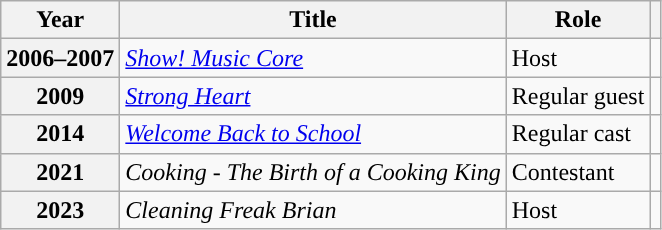<table class="wikitable sortable plainrowheaders">
<tr>
<th scope="col">Year</th>
<th scope="col">Title</th>
<th scope="col">Role</th>
<th class="unsortable" scope="col"></th>
</tr>
<tr>
<th scope="row">2006–2007</th>
<td><em><a href='#'>Show! Music Core</a></em></td>
<td>Host</td>
<td></td>
</tr>
<tr>
<th scope="row">2009</th>
<td><em><a href='#'>Strong Heart</a></em></td>
<td>Regular guest</td>
<td></td>
</tr>
<tr>
<th scope="row">2014</th>
<td><em><a href='#'>Welcome Back to School</a></em></td>
<td>Regular cast</td>
<td></td>
</tr>
<tr>
<th scope="row">2021</th>
<td><em>Cooking - The Birth of a Cooking King</em></td>
<td>Contestant</td>
<td></td>
</tr>
<tr>
<th scope="row">2023</th>
<td><em>Cleaning Freak Brian</em></td>
<td>Host</td>
<td></td>
</tr>
</table>
